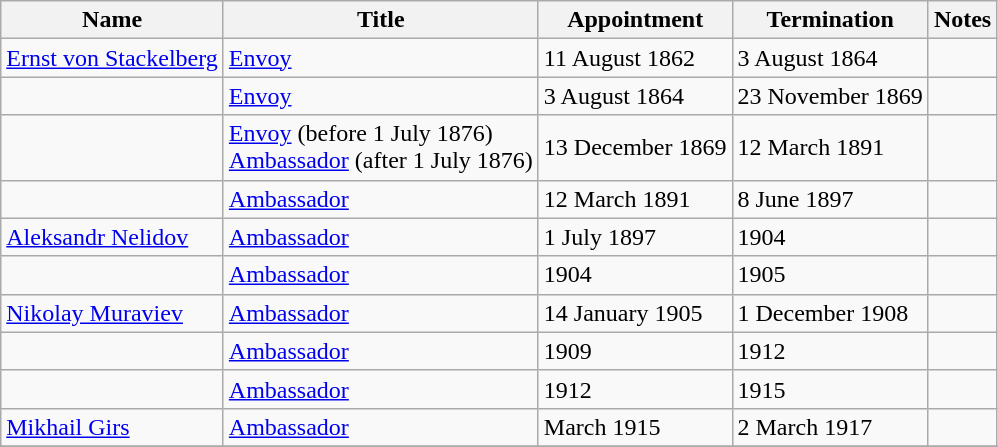<table class="wikitable">
<tr valign="middle">
<th>Name</th>
<th>Title</th>
<th>Appointment</th>
<th>Termination</th>
<th>Notes</th>
</tr>
<tr>
<td><a href='#'>Ernst von Stackelberg</a></td>
<td><a href='#'>Envoy</a></td>
<td>11 August 1862</td>
<td>3 August 1864</td>
<td></td>
</tr>
<tr>
<td></td>
<td><a href='#'>Envoy</a></td>
<td>3 August 1864</td>
<td>23 November 1869</td>
<td></td>
</tr>
<tr>
<td></td>
<td><a href='#'>Envoy</a> (before 1 July 1876)<br><a href='#'>Ambassador</a> (after 1 July 1876)</td>
<td>13 December 1869</td>
<td>12 March 1891</td>
<td></td>
</tr>
<tr>
<td></td>
<td><a href='#'>Ambassador</a></td>
<td>12 March 1891</td>
<td>8 June 1897</td>
<td></td>
</tr>
<tr>
<td><a href='#'>Aleksandr Nelidov</a></td>
<td><a href='#'>Ambassador</a></td>
<td>1 July 1897</td>
<td>1904</td>
<td></td>
</tr>
<tr>
<td></td>
<td><a href='#'>Ambassador</a></td>
<td>1904</td>
<td>1905</td>
<td></td>
</tr>
<tr>
<td><a href='#'>Nikolay Muraviev</a></td>
<td><a href='#'>Ambassador</a></td>
<td>14 January 1905</td>
<td>1 December 1908</td>
<td></td>
</tr>
<tr>
<td></td>
<td><a href='#'>Ambassador</a></td>
<td>1909</td>
<td>1912</td>
<td></td>
</tr>
<tr>
<td></td>
<td><a href='#'>Ambassador</a></td>
<td>1912</td>
<td>1915</td>
<td></td>
</tr>
<tr>
<td><a href='#'>Mikhail Girs</a></td>
<td><a href='#'>Ambassador</a></td>
<td>March 1915</td>
<td>2 March 1917</td>
<td></td>
</tr>
<tr>
</tr>
</table>
